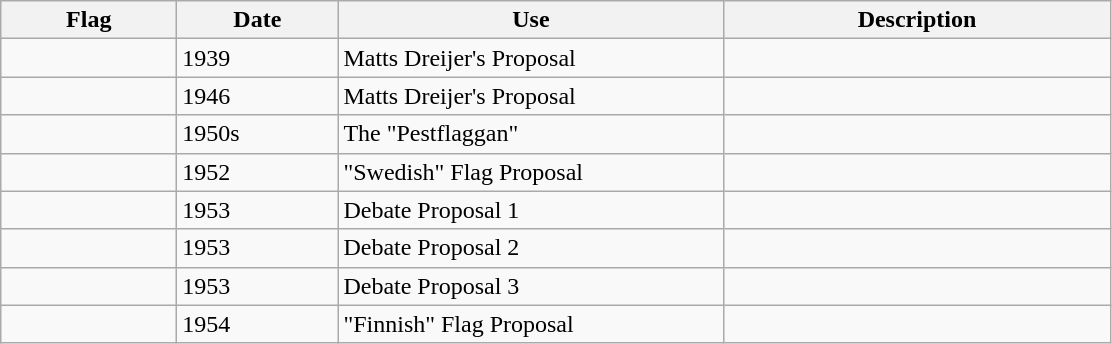<table class="wikitable">
<tr>
<th style="width:110px;">Flag</th>
<th style="width:100px;">Date</th>
<th style="width:250px;">Use</th>
<th style="width:250px;">Description</th>
</tr>
<tr>
<td></td>
<td>1939</td>
<td>Matts Dreijer's Proposal</td>
<td></td>
</tr>
<tr>
<td></td>
<td>1946</td>
<td>Matts Dreijer's Proposal</td>
<td></td>
</tr>
<tr>
<td></td>
<td>1950s</td>
<td>The "Pestflaggan"</td>
<td></td>
</tr>
<tr>
<td></td>
<td>1952</td>
<td>"Swedish" Flag Proposal</td>
<td></td>
</tr>
<tr>
<td></td>
<td>1953</td>
<td>Debate Proposal 1</td>
<td></td>
</tr>
<tr>
<td></td>
<td>1953</td>
<td>Debate Proposal 2</td>
<td></td>
</tr>
<tr>
<td></td>
<td>1953</td>
<td>Debate Proposal 3</td>
<td></td>
</tr>
<tr>
<td></td>
<td>1954</td>
<td>"Finnish" Flag Proposal</td>
<td></td>
</tr>
</table>
